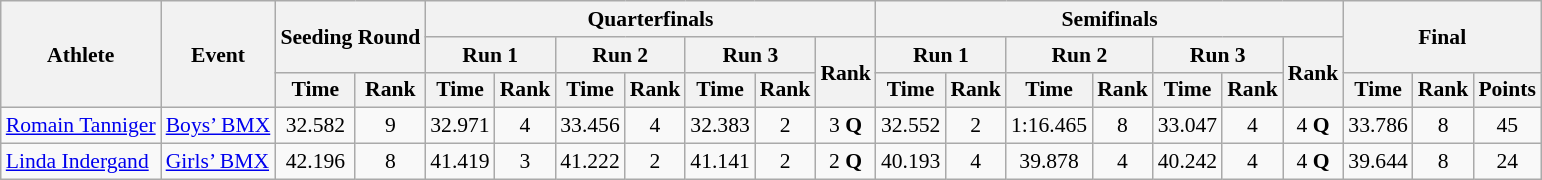<table class="wikitable" border="1" style="font-size:90%">
<tr>
<th rowspan=3>Athlete</th>
<th rowspan=3>Event</th>
<th rowspan=2 colspan=2>Seeding Round</th>
<th colspan=7>Quarterfinals</th>
<th colspan=7>Semifinals</th>
<th rowspan=2 colspan=3>Final</th>
</tr>
<tr>
<th colspan=2>Run 1</th>
<th colspan=2>Run 2</th>
<th colspan=2>Run 3</th>
<th rowspan=2>Rank</th>
<th colspan=2>Run 1</th>
<th colspan=2>Run 2</th>
<th colspan=2>Run 3</th>
<th rowspan=2>Rank</th>
</tr>
<tr>
<th>Time</th>
<th>Rank</th>
<th>Time</th>
<th>Rank</th>
<th>Time</th>
<th>Rank</th>
<th>Time</th>
<th>Rank</th>
<th>Time</th>
<th>Rank</th>
<th>Time</th>
<th>Rank</th>
<th>Time</th>
<th>Rank</th>
<th>Time</th>
<th>Rank</th>
<th>Points</th>
</tr>
<tr>
<td><a href='#'>Romain Tanniger</a></td>
<td><a href='#'>Boys’ BMX</a></td>
<td align=center>32.582</td>
<td align=center>9</td>
<td align=center>32.971</td>
<td align=center>4</td>
<td align=center>33.456</td>
<td align=center>4</td>
<td align=center>32.383</td>
<td align=center>2</td>
<td align=center>3 <strong>Q</strong></td>
<td align=center>32.552</td>
<td align=center>2</td>
<td align=center>1:16.465</td>
<td align=center>8</td>
<td align=center>33.047</td>
<td align=center>4</td>
<td align=center>4 <strong>Q</strong></td>
<td align=center>33.786</td>
<td align=center>8</td>
<td align=center>45</td>
</tr>
<tr>
<td><a href='#'>Linda Indergand</a></td>
<td><a href='#'>Girls’ BMX</a></td>
<td align=center>42.196</td>
<td align=center>8</td>
<td align=center>41.419</td>
<td align=center>3</td>
<td align=center>41.222</td>
<td align=center>2</td>
<td align=center>41.141</td>
<td align=center>2</td>
<td align=center>2 <strong>Q</strong></td>
<td align=center>40.193</td>
<td align=center>4</td>
<td align=center>39.878</td>
<td align=center>4</td>
<td align=center>40.242</td>
<td align=center>4</td>
<td align=center>4 <strong>Q</strong></td>
<td align=center>39.644</td>
<td align=center>8</td>
<td align=center>24</td>
</tr>
</table>
